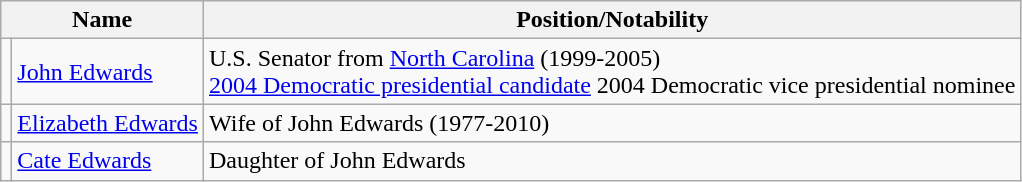<table class="wikitable">
<tr>
<th colspan="2">Name</th>
<th>Position/Notability</th>
</tr>
<tr>
<td></td>
<td><a href='#'>John Edwards</a></td>
<td>U.S. Senator from <a href='#'>North Carolina</a> (1999-2005)<br><a href='#'>2004 Democratic presidential candidate</a>
2004 Democratic vice presidential nominee</td>
</tr>
<tr>
<td></td>
<td><a href='#'>Elizabeth Edwards</a></td>
<td>Wife of John Edwards (1977-2010)</td>
</tr>
<tr>
<td></td>
<td><a href='#'>Cate Edwards</a></td>
<td>Daughter of John Edwards</td>
</tr>
</table>
